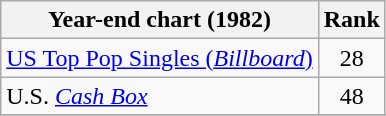<table class="wikitable sortable">
<tr>
<th>Year-end chart (1982)</th>
<th>Rank</th>
</tr>
<tr>
<td><a href='#'>US Top Pop Singles (<em>Billboard</em>)</a></td>
<td align="center">28</td>
</tr>
<tr>
<td>U.S. <em><a href='#'>Cash Box</a></em></td>
<td style="text-align:center;">48</td>
</tr>
<tr>
</tr>
</table>
